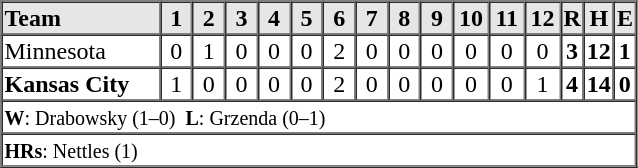<table border=1 cellspacing=0 width=425 style="margin-left:3em;">
<tr style="text-align:center; background-color:#e6e6e6;">
<th align=left width=28%>Team</th>
<th width=6%>1</th>
<th width=6%>2</th>
<th width=6%>3</th>
<th width=6%>4</th>
<th width=6%>5</th>
<th width=6%>6</th>
<th width=6%>7</th>
<th width=6%>8</th>
<th width=6%>9</th>
<th width=6%>10</th>
<th width=6%>11</th>
<th width=6%>12</th>
<th width=6%>R</th>
<th width=6%>H</th>
<th width=6%>E</th>
</tr>
<tr style="text-align:center;">
<td align=left>Minnesota</td>
<td>0</td>
<td>1</td>
<td>0</td>
<td>0</td>
<td>0</td>
<td>2</td>
<td>0</td>
<td>0</td>
<td>0</td>
<td>0</td>
<td>0</td>
<td>0</td>
<td><strong>3</strong></td>
<td><strong>12</strong></td>
<td><strong>1</strong></td>
</tr>
<tr style="text-align:center;">
<td align=left><strong>Kansas City</strong></td>
<td>1</td>
<td>0</td>
<td>0</td>
<td>0</td>
<td>0</td>
<td>2</td>
<td>0</td>
<td>0</td>
<td>0</td>
<td>0</td>
<td>0</td>
<td>1</td>
<td><strong>4</strong></td>
<td><strong>14</strong></td>
<td><strong>0</strong></td>
</tr>
<tr style="text-align:left;">
<td colspan=16><small><strong>W</strong>: Drabowsky (1–0)  <strong>L</strong>: Grzenda (0–1)  </small></td>
</tr>
<tr style="text-align:left;">
<td colspan=16><small><strong>HRs</strong>: Nettles (1)</small></td>
</tr>
</table>
